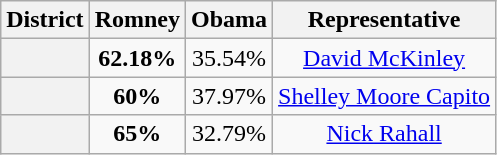<table class=wikitable>
<tr>
<th>District</th>
<th>Romney</th>
<th>Obama</th>
<th>Representative</th>
</tr>
<tr align=center>
<th></th>
<td><strong>62.18%</strong></td>
<td>35.54%</td>
<td><a href='#'>David McKinley</a></td>
</tr>
<tr align=center>
<th></th>
<td><strong>60%</strong></td>
<td>37.97%</td>
<td><a href='#'>Shelley Moore Capito</a></td>
</tr>
<tr align=center>
<th></th>
<td><strong>65%</strong></td>
<td>32.79%</td>
<td><a href='#'>Nick Rahall</a></td>
</tr>
</table>
